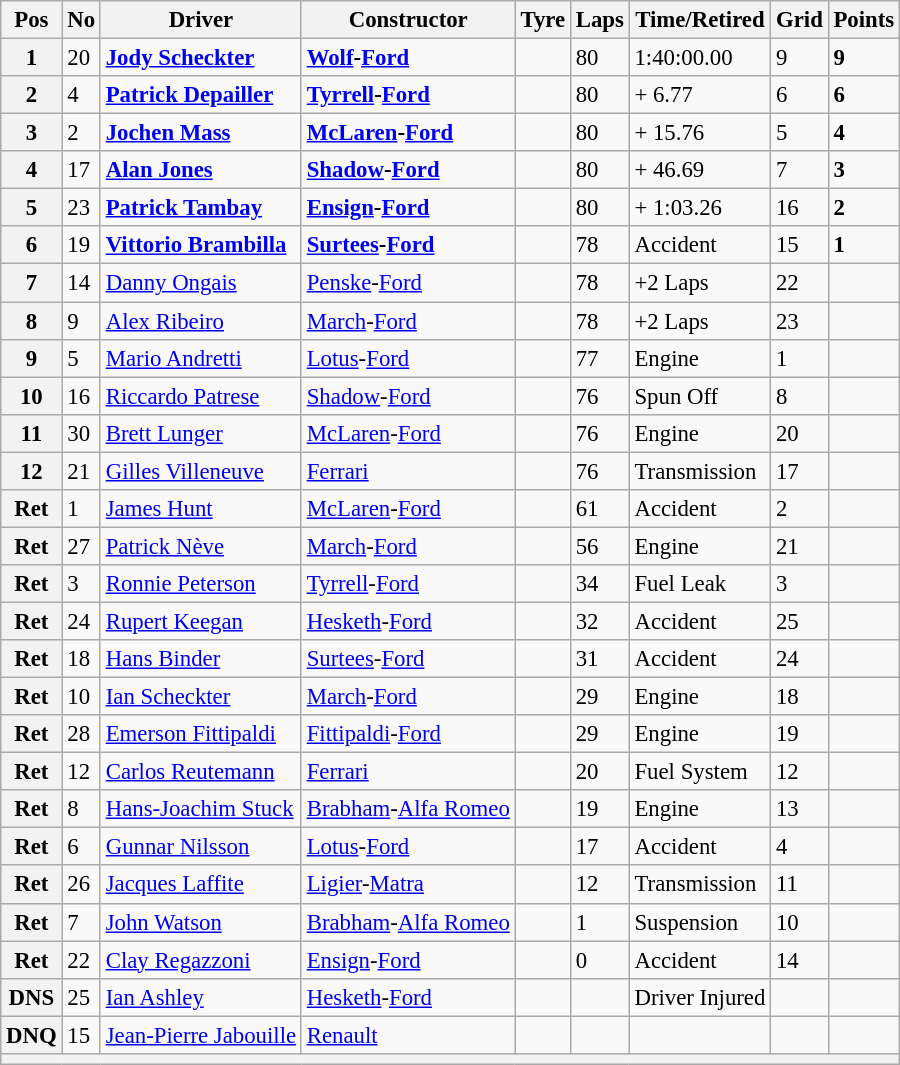<table class="wikitable" style="font-size:95%;">
<tr>
<th>Pos</th>
<th>No</th>
<th>Driver</th>
<th>Constructor</th>
<th>Tyre</th>
<th>Laps</th>
<th>Time/Retired</th>
<th>Grid</th>
<th>Points</th>
</tr>
<tr>
<th>1</th>
<td>20</td>
<td> <strong><a href='#'>Jody Scheckter</a></strong></td>
<td><strong><a href='#'>Wolf</a>-<a href='#'>Ford</a></strong></td>
<td></td>
<td>80</td>
<td>1:40:00.00</td>
<td>9</td>
<td><strong>9</strong></td>
</tr>
<tr>
<th>2</th>
<td>4</td>
<td> <strong><a href='#'>Patrick Depailler</a></strong></td>
<td><strong><a href='#'>Tyrrell</a>-<a href='#'>Ford</a></strong></td>
<td></td>
<td>80</td>
<td>+ 6.77</td>
<td>6</td>
<td><strong>6</strong></td>
</tr>
<tr>
<th>3</th>
<td>2</td>
<td> <strong><a href='#'>Jochen Mass</a></strong></td>
<td><strong><a href='#'>McLaren</a>-<a href='#'>Ford</a></strong></td>
<td></td>
<td>80</td>
<td>+ 15.76</td>
<td>5</td>
<td><strong>4</strong></td>
</tr>
<tr>
<th>4</th>
<td>17</td>
<td> <strong><a href='#'>Alan Jones</a></strong></td>
<td><strong><a href='#'>Shadow</a>-<a href='#'>Ford</a></strong></td>
<td></td>
<td>80</td>
<td>+ 46.69</td>
<td>7</td>
<td><strong>3</strong></td>
</tr>
<tr>
<th>5</th>
<td>23</td>
<td> <strong><a href='#'>Patrick Tambay</a></strong></td>
<td><strong><a href='#'>Ensign</a>-<a href='#'>Ford</a></strong></td>
<td></td>
<td>80</td>
<td>+ 1:03.26</td>
<td>16</td>
<td><strong>2</strong></td>
</tr>
<tr>
<th>6</th>
<td>19</td>
<td> <strong><a href='#'>Vittorio Brambilla</a></strong></td>
<td><strong><a href='#'>Surtees</a>-<a href='#'>Ford</a></strong></td>
<td></td>
<td>78</td>
<td>Accident</td>
<td>15</td>
<td><strong>1</strong></td>
</tr>
<tr>
<th>7</th>
<td>14</td>
<td> <a href='#'>Danny Ongais</a></td>
<td><a href='#'>Penske</a>-<a href='#'>Ford</a></td>
<td></td>
<td>78</td>
<td>+2 Laps</td>
<td>22</td>
<td></td>
</tr>
<tr>
<th>8</th>
<td>9</td>
<td> <a href='#'>Alex Ribeiro</a></td>
<td><a href='#'>March</a>-<a href='#'>Ford</a></td>
<td></td>
<td>78</td>
<td>+2 Laps</td>
<td>23</td>
<td></td>
</tr>
<tr>
<th>9</th>
<td>5</td>
<td> <a href='#'>Mario Andretti</a></td>
<td><a href='#'>Lotus</a>-<a href='#'>Ford</a></td>
<td></td>
<td>77</td>
<td>Engine</td>
<td>1</td>
<td></td>
</tr>
<tr>
<th>10</th>
<td>16</td>
<td> <a href='#'>Riccardo Patrese</a></td>
<td><a href='#'>Shadow</a>-<a href='#'>Ford</a></td>
<td></td>
<td>76</td>
<td>Spun Off</td>
<td>8</td>
<td></td>
</tr>
<tr>
<th>11</th>
<td>30</td>
<td> <a href='#'>Brett Lunger</a></td>
<td><a href='#'>McLaren</a>-<a href='#'>Ford</a></td>
<td></td>
<td>76</td>
<td>Engine</td>
<td>20</td>
<td></td>
</tr>
<tr>
<th>12</th>
<td>21</td>
<td> <a href='#'>Gilles Villeneuve</a></td>
<td><a href='#'>Ferrari</a></td>
<td></td>
<td>76</td>
<td>Transmission</td>
<td>17</td>
<td></td>
</tr>
<tr>
<th>Ret</th>
<td>1</td>
<td> <a href='#'>James Hunt</a></td>
<td><a href='#'>McLaren</a>-<a href='#'>Ford</a></td>
<td></td>
<td>61</td>
<td>Accident</td>
<td>2</td>
<td></td>
</tr>
<tr>
<th>Ret</th>
<td>27</td>
<td> <a href='#'>Patrick Nève</a></td>
<td><a href='#'>March</a>-<a href='#'>Ford</a></td>
<td></td>
<td>56</td>
<td>Engine</td>
<td>21</td>
<td></td>
</tr>
<tr>
<th>Ret</th>
<td>3</td>
<td> <a href='#'>Ronnie Peterson</a></td>
<td><a href='#'>Tyrrell</a>-<a href='#'>Ford</a></td>
<td></td>
<td>34</td>
<td>Fuel Leak</td>
<td>3</td>
<td></td>
</tr>
<tr>
<th>Ret</th>
<td>24</td>
<td> <a href='#'>Rupert Keegan</a></td>
<td><a href='#'>Hesketh</a>-<a href='#'>Ford</a></td>
<td></td>
<td>32</td>
<td>Accident</td>
<td>25</td>
<td></td>
</tr>
<tr>
<th>Ret</th>
<td>18</td>
<td> <a href='#'>Hans Binder</a></td>
<td><a href='#'>Surtees</a>-<a href='#'>Ford</a></td>
<td></td>
<td>31</td>
<td>Accident</td>
<td>24</td>
<td></td>
</tr>
<tr>
<th>Ret</th>
<td>10</td>
<td> <a href='#'>Ian Scheckter</a></td>
<td><a href='#'>March</a>-<a href='#'>Ford</a></td>
<td></td>
<td>29</td>
<td>Engine</td>
<td>18</td>
<td></td>
</tr>
<tr>
<th>Ret</th>
<td>28</td>
<td> <a href='#'>Emerson Fittipaldi</a></td>
<td><a href='#'>Fittipaldi</a>-<a href='#'>Ford</a></td>
<td></td>
<td>29</td>
<td>Engine</td>
<td>19</td>
<td></td>
</tr>
<tr>
<th>Ret</th>
<td>12</td>
<td> <a href='#'>Carlos Reutemann</a></td>
<td><a href='#'>Ferrari</a></td>
<td></td>
<td>20</td>
<td>Fuel System</td>
<td>12</td>
<td></td>
</tr>
<tr>
<th>Ret</th>
<td>8</td>
<td> <a href='#'>Hans-Joachim Stuck</a></td>
<td><a href='#'>Brabham</a>-<a href='#'>Alfa Romeo</a></td>
<td></td>
<td>19</td>
<td>Engine</td>
<td>13</td>
<td></td>
</tr>
<tr>
<th>Ret</th>
<td>6</td>
<td> <a href='#'>Gunnar Nilsson</a></td>
<td><a href='#'>Lotus</a>-<a href='#'>Ford</a></td>
<td></td>
<td>17</td>
<td>Accident</td>
<td>4</td>
<td></td>
</tr>
<tr>
<th>Ret</th>
<td>26</td>
<td> <a href='#'>Jacques Laffite</a></td>
<td><a href='#'>Ligier</a>-<a href='#'>Matra</a></td>
<td></td>
<td>12</td>
<td>Transmission</td>
<td>11</td>
<td></td>
</tr>
<tr>
<th>Ret</th>
<td>7</td>
<td> <a href='#'>John Watson</a></td>
<td><a href='#'>Brabham</a>-<a href='#'>Alfa Romeo</a></td>
<td></td>
<td>1</td>
<td>Suspension</td>
<td>10</td>
<td></td>
</tr>
<tr>
<th>Ret</th>
<td>22</td>
<td> <a href='#'>Clay Regazzoni</a></td>
<td><a href='#'>Ensign</a>-<a href='#'>Ford</a></td>
<td></td>
<td>0</td>
<td>Accident</td>
<td>14</td>
<td></td>
</tr>
<tr>
<th>DNS</th>
<td>25</td>
<td> <a href='#'>Ian Ashley</a></td>
<td><a href='#'>Hesketh</a>-<a href='#'>Ford</a></td>
<td></td>
<td></td>
<td>Driver Injured</td>
<td></td>
<td></td>
</tr>
<tr>
<th>DNQ</th>
<td>15</td>
<td> <a href='#'>Jean-Pierre Jabouille</a></td>
<td><a href='#'>Renault</a></td>
<td></td>
<td></td>
<td></td>
<td></td>
<td></td>
</tr>
<tr>
<th colspan="9"></th>
</tr>
</table>
